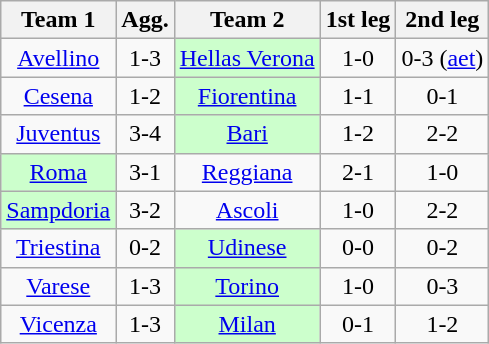<table class="wikitable" style="text-align: center">
<tr>
<th>Team 1</th>
<th>Agg.</th>
<th>Team 2</th>
<th>1st leg</th>
<th>2nd leg</th>
</tr>
<tr>
<td><a href='#'>Avellino</a></td>
<td>1-3</td>
<td bgcolor="ccffcc"><a href='#'>Hellas Verona</a></td>
<td>1-0</td>
<td>0-3 (<a href='#'>aet</a>)</td>
</tr>
<tr>
<td><a href='#'>Cesena</a></td>
<td>1-2</td>
<td bgcolor="ccffcc"><a href='#'>Fiorentina</a></td>
<td>1-1</td>
<td>0-1</td>
</tr>
<tr>
<td><a href='#'>Juventus</a></td>
<td>3-4</td>
<td bgcolor="ccffcc"><a href='#'>Bari</a></td>
<td>1-2</td>
<td>2-2</td>
</tr>
<tr>
<td bgcolor="ccffcc"><a href='#'>Roma</a></td>
<td>3-1</td>
<td><a href='#'>Reggiana</a></td>
<td>2-1</td>
<td>1-0</td>
</tr>
<tr>
<td bgcolor="ccffcc"><a href='#'>Sampdoria</a></td>
<td>3-2</td>
<td><a href='#'>Ascoli</a></td>
<td>1-0</td>
<td>2-2</td>
</tr>
<tr>
<td><a href='#'>Triestina</a></td>
<td>0-2</td>
<td bgcolor="ccffcc"><a href='#'>Udinese</a></td>
<td>0-0</td>
<td>0-2</td>
</tr>
<tr>
<td><a href='#'>Varese</a></td>
<td>1-3</td>
<td bgcolor="ccffcc"><a href='#'>Torino</a></td>
<td>1-0</td>
<td>0-3</td>
</tr>
<tr>
<td><a href='#'>Vicenza</a></td>
<td>1-3</td>
<td bgcolor="ccffcc"><a href='#'>Milan</a></td>
<td>0-1</td>
<td>1-2</td>
</tr>
</table>
